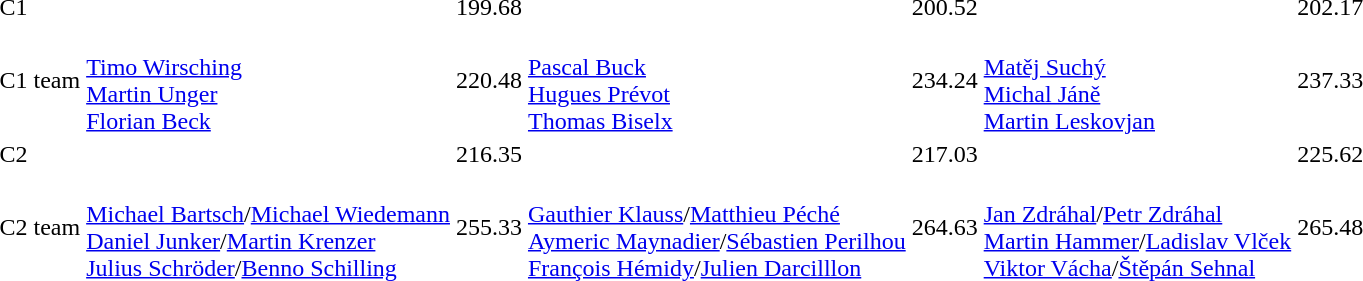<table>
<tr>
<td>C1</td>
<td></td>
<td>199.68</td>
<td></td>
<td>200.52</td>
<td></td>
<td>202.17</td>
</tr>
<tr>
<td>C1 team</td>
<td><br><a href='#'>Timo Wirsching</a><br><a href='#'>Martin Unger</a><br><a href='#'>Florian Beck</a></td>
<td>220.48</td>
<td><br><a href='#'>Pascal Buck</a><br><a href='#'>Hugues Prévot</a><br><a href='#'>Thomas Biselx</a></td>
<td>234.24</td>
<td><br><a href='#'>Matěj Suchý</a><br><a href='#'>Michal Jáně</a><br><a href='#'>Martin Leskovjan</a></td>
<td>237.33</td>
</tr>
<tr>
<td>C2</td>
<td></td>
<td>216.35</td>
<td></td>
<td>217.03</td>
<td></td>
<td>225.62</td>
</tr>
<tr>
<td>C2 team</td>
<td><br><a href='#'>Michael Bartsch</a>/<a href='#'>Michael Wiedemann</a><br><a href='#'>Daniel Junker</a>/<a href='#'>Martin Krenzer</a><br><a href='#'>Julius Schröder</a>/<a href='#'>Benno Schilling</a></td>
<td>255.33</td>
<td><br><a href='#'>Gauthier Klauss</a>/<a href='#'>Matthieu Péché</a><br><a href='#'>Aymeric Maynadier</a>/<a href='#'>Sébastien Perilhou</a><br><a href='#'>François Hémidy</a>/<a href='#'>Julien Darcilllon</a></td>
<td>264.63</td>
<td><br><a href='#'>Jan Zdráhal</a>/<a href='#'>Petr Zdráhal</a><br><a href='#'>Martin Hammer</a>/<a href='#'>Ladislav Vlček</a><br><a href='#'>Viktor Vácha</a>/<a href='#'>Štěpán Sehnal</a></td>
<td>265.48</td>
</tr>
</table>
